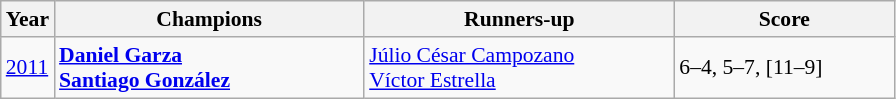<table class="wikitable" style="font-size:90%">
<tr>
<th>Year</th>
<th width="200">Champions</th>
<th width="200">Runners-up</th>
<th width="140">Score</th>
</tr>
<tr>
<td><a href='#'>2011</a></td>
<td> <strong><a href='#'>Daniel Garza</a></strong> <br>  <strong><a href='#'>Santiago González</a></strong></td>
<td> <a href='#'>Júlio César Campozano</a> <br>  <a href='#'>Víctor Estrella</a></td>
<td>6–4, 5–7, [11–9]</td>
</tr>
</table>
